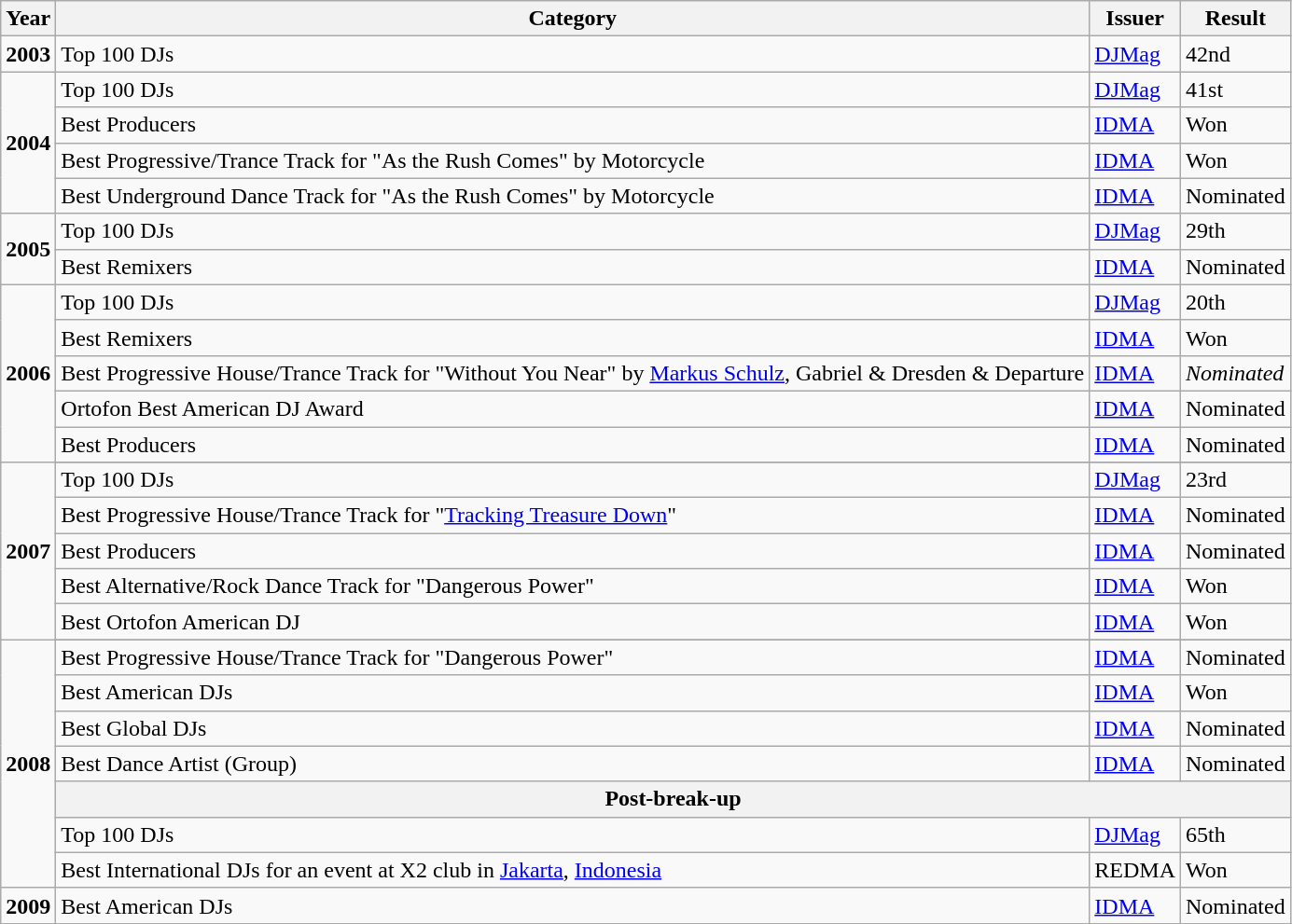<table class="wikitable">
<tr>
<th>Year</th>
<th>Category</th>
<th>Issuer</th>
<th>Result</th>
</tr>
<tr>
<td><strong>2003</strong></td>
<td>Top 100 DJs</td>
<td><a href='#'>DJMag</a></td>
<td>42nd</td>
</tr>
<tr>
<td rowspan="4"><strong>2004</strong></td>
<td>Top 100 DJs</td>
<td><a href='#'>DJMag</a></td>
<td>41st</td>
</tr>
<tr>
<td>Best Producers</td>
<td><a href='#'>IDMA</a></td>
<td>Won</td>
</tr>
<tr>
<td>Best Progressive/Trance Track for "As the Rush Comes" by Motorcycle</td>
<td><a href='#'>IDMA</a></td>
<td>Won</td>
</tr>
<tr>
<td>Best Underground Dance Track for "As the Rush Comes" by Motorcycle</td>
<td><a href='#'>IDMA</a></td>
<td>Nominated</td>
</tr>
<tr>
<td rowspan="2"><strong>2005</strong></td>
<td>Top 100 DJs</td>
<td><a href='#'>DJMag</a></td>
<td>29th</td>
</tr>
<tr>
<td>Best Remixers</td>
<td><a href='#'>IDMA</a></td>
<td>Nominated</td>
</tr>
<tr>
<td rowspan="5"><strong>2006</strong></td>
<td>Top 100 DJs</td>
<td><a href='#'>DJMag</a></td>
<td>20th</td>
</tr>
<tr>
<td>Best Remixers</td>
<td><a href='#'>IDMA</a></td>
<td>Won</td>
</tr>
<tr>
<td>Best Progressive House/Trance Track for "Without You Near" by <a href='#'>Markus Schulz</a>, Gabriel & Dresden & Departure</td>
<td><a href='#'>IDMA</a></td>
<td><em>Nominated</em></td>
</tr>
<tr>
<td>Ortofon Best American DJ Award</td>
<td><a href='#'>IDMA</a></td>
<td>Nominated</td>
</tr>
<tr>
<td>Best Producers</td>
<td><a href='#'>IDMA</a></td>
<td>Nominated</td>
</tr>
<tr>
<td rowspan="6"><strong>2007</strong></td>
</tr>
<tr>
<td>Top 100 DJs</td>
<td><a href='#'>DJMag</a></td>
<td>23rd</td>
</tr>
<tr>
<td>Best Progressive House/Trance Track for "<a href='#'>Tracking Treasure Down</a>"</td>
<td><a href='#'>IDMA</a></td>
<td>Nominated</td>
</tr>
<tr>
<td>Best Producers</td>
<td><a href='#'>IDMA</a></td>
<td>Nominated</td>
</tr>
<tr>
<td>Best Alternative/Rock Dance Track for "Dangerous Power"</td>
<td><a href='#'>IDMA</a></td>
<td>Won</td>
</tr>
<tr>
<td>Best Ortofon American DJ</td>
<td><a href='#'>IDMA</a></td>
<td>Won</td>
</tr>
<tr>
<td rowspan="8"><strong>2008</strong></td>
</tr>
<tr>
<td>Best Progressive House/Trance Track for "Dangerous Power"</td>
<td><a href='#'>IDMA</a></td>
<td>Nominated</td>
</tr>
<tr>
<td>Best American DJs</td>
<td><a href='#'>IDMA</a></td>
<td>Won</td>
</tr>
<tr>
<td>Best Global DJs</td>
<td><a href='#'>IDMA</a></td>
<td>Nominated</td>
</tr>
<tr>
<td>Best Dance Artist (Group)</td>
<td><a href='#'>IDMA</a></td>
<td>Nominated</td>
</tr>
<tr>
<th colspan="3">Post-break-up</th>
</tr>
<tr>
<td>Top 100 DJs</td>
<td><a href='#'>DJMag</a></td>
<td>65th</td>
</tr>
<tr>
<td>Best International DJs for an event at X2 club in <a href='#'>Jakarta</a>, <a href='#'>Indonesia</a></td>
<td>REDMA</td>
<td>Won</td>
</tr>
<tr>
<td><strong>2009</strong></td>
<td>Best American DJs</td>
<td><a href='#'>IDMA</a></td>
<td>Nominated</td>
</tr>
<tr>
</tr>
</table>
